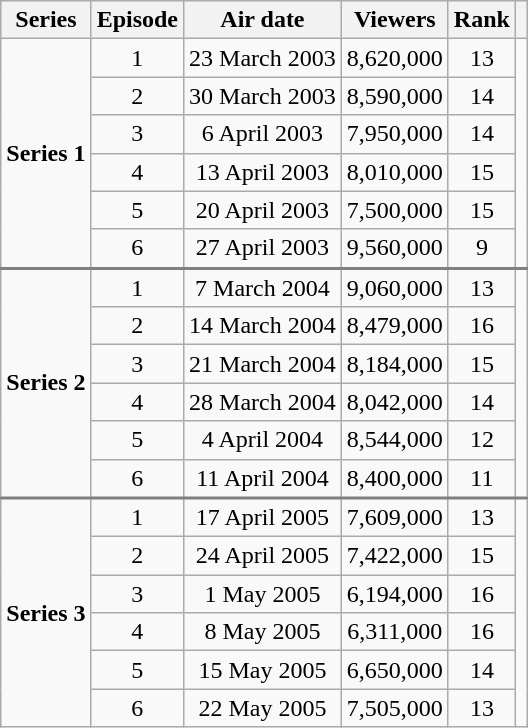<table class="wikitable" style="text-align:center;">
<tr>
<th>Series</th>
<th>Episode</th>
<th>Air date</th>
<th>Viewers</th>
<th>Rank</th>
<th></th>
</tr>
<tr>
<td rowspan="6"><strong>Series 1</strong></td>
<td>1</td>
<td>23 March 2003</td>
<td>8,620,000</td>
<td>13</td>
<td rowspan="6"></td>
</tr>
<tr>
<td>2</td>
<td>30 March 2003</td>
<td>8,590,000</td>
<td>14</td>
</tr>
<tr>
<td>3</td>
<td>6 April 2003</td>
<td>7,950,000</td>
<td>14</td>
</tr>
<tr>
<td>4</td>
<td>13 April 2003</td>
<td>8,010,000</td>
<td>15</td>
</tr>
<tr>
<td>5</td>
<td>20 April 2003</td>
<td>7,500,000</td>
<td>15</td>
</tr>
<tr>
<td>6</td>
<td>27 April 2003</td>
<td>9,560,000</td>
<td>9</td>
</tr>
<tr style="border-top:2px solid gray;">
<td rowspan="6"><strong>Series 2</strong></td>
<td>1</td>
<td>7 March 2004</td>
<td>9,060,000</td>
<td>13</td>
<td rowspan="6"></td>
</tr>
<tr>
<td>2</td>
<td>14 March 2004</td>
<td>8,479,000</td>
<td>16</td>
</tr>
<tr>
<td>3</td>
<td>21 March 2004</td>
<td>8,184,000</td>
<td>15</td>
</tr>
<tr>
<td>4</td>
<td>28 March 2004</td>
<td>8,042,000</td>
<td>14</td>
</tr>
<tr>
<td>5</td>
<td>4 April 2004</td>
<td>8,544,000</td>
<td>12</td>
</tr>
<tr>
<td>6</td>
<td>11 April 2004</td>
<td>8,400,000</td>
<td>11</td>
</tr>
<tr style="border-top:2px solid gray;">
<td rowspan="6"><strong>Series 3</strong></td>
<td>1</td>
<td>17 April 2005</td>
<td>7,609,000</td>
<td>13</td>
<td rowspan="6"></td>
</tr>
<tr>
<td>2</td>
<td>24 April 2005</td>
<td>7,422,000</td>
<td>15</td>
</tr>
<tr>
<td>3</td>
<td>1 May 2005</td>
<td>6,194,000</td>
<td>16</td>
</tr>
<tr>
<td>4</td>
<td>8 May 2005</td>
<td>6,311,000</td>
<td>16</td>
</tr>
<tr>
<td>5</td>
<td>15 May 2005</td>
<td>6,650,000</td>
<td>14</td>
</tr>
<tr>
<td>6</td>
<td>22 May 2005</td>
<td>7,505,000</td>
<td>13</td>
</tr>
</table>
